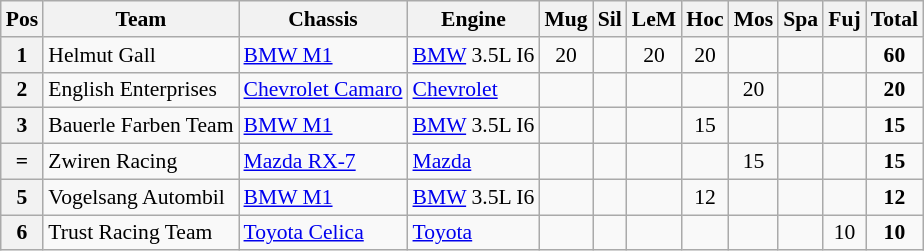<table class="wikitable" style="font-size: 90%;">
<tr>
<th>Pos</th>
<th>Team</th>
<th>Chassis</th>
<th>Engine</th>
<th>Mug</th>
<th>Sil</th>
<th>LeM</th>
<th>Hoc</th>
<th>Mos</th>
<th>Spa</th>
<th>Fuj</th>
<th>Total</th>
</tr>
<tr>
<th>1</th>
<td> Helmut Gall</td>
<td><a href='#'>BMW M1</a></td>
<td><a href='#'>BMW</a> 3.5L I6</td>
<td align=center>20</td>
<td></td>
<td align=center>20</td>
<td align=center>20</td>
<td></td>
<td></td>
<td></td>
<td align=center><strong>60</strong></td>
</tr>
<tr>
<th>2</th>
<td>English Enterprises</td>
<td><a href='#'>Chevrolet Camaro</a></td>
<td><a href='#'>Chevrolet</a></td>
<td></td>
<td></td>
<td></td>
<td></td>
<td align="center">20</td>
<td></td>
<td></td>
<td align=center><strong>20</strong></td>
</tr>
<tr>
<th>3</th>
<td>Bauerle Farben Team</td>
<td><a href='#'>BMW M1</a></td>
<td><a href='#'>BMW</a> 3.5L I6</td>
<td></td>
<td></td>
<td></td>
<td align=center>15</td>
<td></td>
<td></td>
<td></td>
<td align=center><strong>15</strong></td>
</tr>
<tr>
<th>=</th>
<td>Zwiren Racing</td>
<td><a href='#'>Mazda RX-7</a></td>
<td><a href='#'>Mazda</a></td>
<td></td>
<td></td>
<td></td>
<td></td>
<td align=center>15</td>
<td></td>
<td></td>
<td align=center><strong>15</strong></td>
</tr>
<tr>
<th>5</th>
<td>Vogelsang Autombil</td>
<td><a href='#'>BMW M1</a></td>
<td><a href='#'>BMW</a> 3.5L I6</td>
<td></td>
<td></td>
<td></td>
<td align=center>12</td>
<td></td>
<td></td>
<td></td>
<td align=center><strong>12</strong></td>
</tr>
<tr>
<th>6</th>
<td>Trust Racing Team</td>
<td><a href='#'>Toyota Celica</a></td>
<td><a href='#'>Toyota</a></td>
<td></td>
<td></td>
<td></td>
<td></td>
<td></td>
<td></td>
<td align=center>10</td>
<td align=center><strong>10</strong></td>
</tr>
</table>
